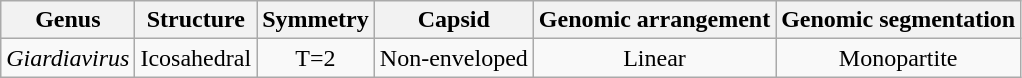<table class="wikitable sortable" style="text-align:center">
<tr>
<th>Genus</th>
<th>Structure</th>
<th>Symmetry</th>
<th>Capsid</th>
<th>Genomic arrangement</th>
<th>Genomic segmentation</th>
</tr>
<tr>
<td><em>Giardiavirus</em></td>
<td>Icosahedral</td>
<td>T=2</td>
<td>Non-enveloped</td>
<td>Linear</td>
<td>Monopartite</td>
</tr>
</table>
